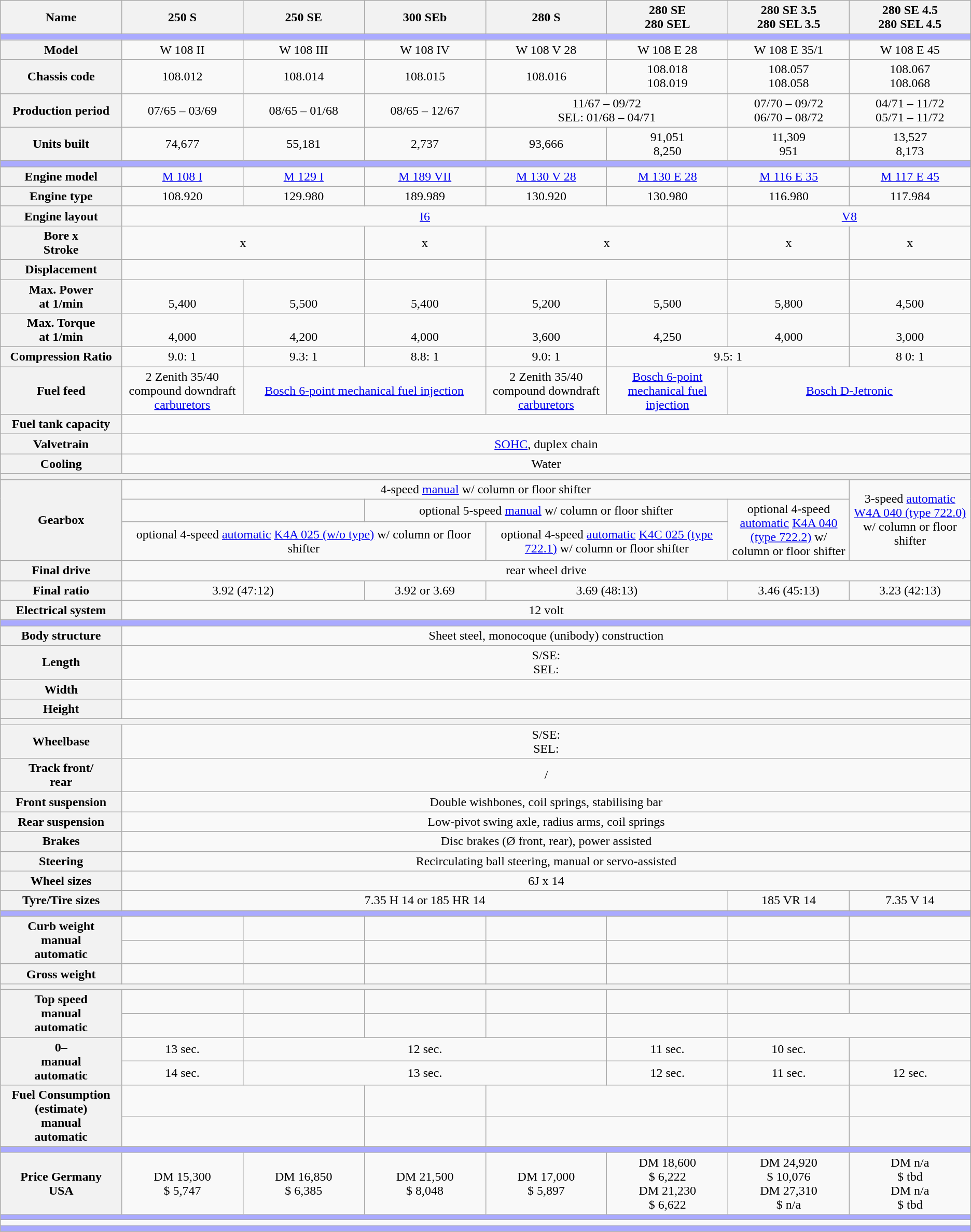<table class="wikitable collapsible" style="text-align:center">
<tr>
<th style="width:12.5%">Name</th>
<th style="width:12.5%">250 S</th>
<th style="width:12.5%">250 SE</th>
<th style="width:12.5%">300 SEb</th>
<th style="width:12.5%">280 S</th>
<th style="width:12.5%">280 SE<br>280 SEL</th>
<th style="width:12.5%">280 SE 3.5<br>280 SEL 3.5</th>
<th style="width:12.5%">280 SE 4.5<br>280 SEL 4.5</th>
</tr>
<tr>
<td colspan="8" style="background:#AAF"></td>
</tr>
<tr>
<th>Model</th>
<td>W 108 II</td>
<td>W 108 III</td>
<td>W 108 IV</td>
<td>W 108 V 28</td>
<td>W 108 E 28</td>
<td>W 108 E 35/1</td>
<td>W 108 E 45</td>
</tr>
<tr>
<th>Chassis code</th>
<td>108.012</td>
<td>108.014</td>
<td>108.015</td>
<td>108.016</td>
<td>108.018<br>108.019</td>
<td>108.057<br>108.058</td>
<td>108.067<br>108.068</td>
</tr>
<tr>
<th>Production period</th>
<td>07/65 – 03/69</td>
<td>08/65 – 01/68</td>
<td>08/65 – 12/67</td>
<td colspan="2">11/67 – 09/72<br>SEL:  01/68 – 04/71</td>
<td>07/70 – 09/72<br>06/70 – 08/72</td>
<td>04/71 – 11/72<br>05/71 – 11/72</td>
</tr>
<tr>
<th>Units built</th>
<td>74,677</td>
<td>55,181</td>
<td>2,737</td>
<td>93,666</td>
<td>91,051<br> 8,250</td>
<td>11,309<br>951</td>
<td>13,527<br>8,173</td>
</tr>
<tr>
<td colspan="8" style="background:#AAF"></td>
</tr>
<tr>
<th>Engine model</th>
<td><a href='#'>M 108 I</a></td>
<td><a href='#'>M 129 I</a></td>
<td><a href='#'>M 189 VII</a></td>
<td><a href='#'>M 130 V 28</a></td>
<td><a href='#'>M 130 E 28</a></td>
<td><a href='#'>M 116 E 35</a></td>
<td><a href='#'>M 117 E 45</a></td>
</tr>
<tr>
<th>Engine type</th>
<td>108.920</td>
<td>129.980</td>
<td>189.989</td>
<td>130.920</td>
<td>130.980</td>
<td>116.980</td>
<td>117.984</td>
</tr>
<tr>
<th>Engine layout</th>
<td colspan="5"><a href='#'>I6</a></td>
<td colspan="2"><a href='#'>V8</a></td>
</tr>
<tr>
<th>Bore x<br>Stroke</th>
<td colspan="2"> x<br></td>
<td> x<br></td>
<td colspan="2"> x<br></td>
<td> x<br></td>
<td> x<br></td>
</tr>
<tr>
<th>Displacement</th>
<td colspan="2"></td>
<td></td>
<td colspan="2"></td>
<td></td>
<td></td>
</tr>
<tr>
<th>Max. Power<br>at 1/min</th>
<td><br>5,400</td>
<td><br>5,500</td>
<td><br>5,400</td>
<td><br>5,200</td>
<td><br>5,500</td>
<td><br>5,800</td>
<td><br>4,500</td>
</tr>
<tr>
<th>Max. Torque<br>at 1/min</th>
<td><br>4,000</td>
<td><br>4,200</td>
<td><br>4,000</td>
<td><br>3,600</td>
<td><br>4,250</td>
<td><br>4,000</td>
<td><br>3,000</td>
</tr>
<tr>
<th>Compression Ratio</th>
<td>9.0: 1</td>
<td>9.3: 1</td>
<td>8.8: 1</td>
<td>9.0: 1</td>
<td colspan="2">9.5: 1</td>
<td>8 0: 1</td>
</tr>
<tr>
<th>Fuel feed</th>
<td>2 Zenith 35/40 compound downdraft <a href='#'>carburetors</a></td>
<td colspan="2"><a href='#'>Bosch 6-point mechanical fuel injection</a></td>
<td>2 Zenith 35/40 compound downdraft <a href='#'>carburetors</a></td>
<td><a href='#'>Bosch 6-point mechanical fuel injection</a></td>
<td colspan="2"><a href='#'>Bosch D-Jetronic</a></td>
</tr>
<tr>
<th>Fuel tank capacity</th>
<td colspan="7"></td>
</tr>
<tr>
<th>Valvetrain</th>
<td colspan="7"><a href='#'>SOHC</a>, duplex chain</td>
</tr>
<tr>
<th>Cooling</th>
<td colspan="7">Water</td>
</tr>
<tr>
<th colspan="8"></th>
</tr>
<tr>
<th rowspan="3">Gearbox</th>
<td colspan="6">4-speed <a href='#'>manual</a> w/ column or floor shifter</td>
<td rowspan="3">3-speed <a href='#'>automatic</a> <a href='#'>W4A 040 (type 722.0)</a> w/ column or floor shifter</td>
</tr>
<tr>
<td colspan="2"></td>
<td colspan="3">optional 5-speed <a href='#'>manual</a> w/ column or floor shifter</td>
<td rowspan="2">optional 4-speed <a href='#'>automatic</a> <a href='#'>K4A 040 (type 722.2)</a> w/ column or floor shifter</td>
</tr>
<tr>
<td colspan="3">optional 4-speed <a href='#'>automatic</a> <a href='#'>K4A 025 (w/o type)</a>  w/ column or floor shifter</td>
<td colspan="2">optional 4-speed <a href='#'>automatic</a> <a href='#'>K4C 025 (type 722.1)</a> w/ column or floor shifter</td>
</tr>
<tr>
<th>Final drive</th>
<td colspan="7">rear wheel drive</td>
</tr>
<tr>
<th>Final ratio</th>
<td colspan="2">3.92 (47:12)</td>
<td>3.92 or 3.69</td>
<td colspan="2">3.69 (48:13)</td>
<td>3.46 (45:13)</td>
<td>3.23 (42:13)</td>
</tr>
<tr>
<th>Electrical system</th>
<td colspan="7">12 volt</td>
</tr>
<tr>
<td colspan="8" style="background:#AAF"></td>
</tr>
<tr>
<th>Body structure</th>
<td colspan="7">Sheet steel, monocoque (unibody) construction</td>
</tr>
<tr>
<th>Length</th>
<td colspan="7">S/SE: <br>SEL: </td>
</tr>
<tr>
<th>Width</th>
<td colspan="7"></td>
</tr>
<tr>
<th>Height</th>
<td colspan="7"></td>
</tr>
<tr>
<th colspan="8"></th>
</tr>
<tr>
<th>Wheelbase</th>
<td colspan="7">S/SE: <br>SEL: </td>
</tr>
<tr>
<th>Track front/<br>rear</th>
<td colspan="7"> / </td>
</tr>
<tr>
<th>Front suspension</th>
<td colspan="7">Double wishbones, coil springs, stabilising bar</td>
</tr>
<tr>
<th>Rear suspension</th>
<td colspan="7">Low-pivot swing axle, radius arms, coil springs</td>
</tr>
<tr>
<th>Brakes</th>
<td colspan="7">Disc brakes (Ø  front,  rear), power assisted</td>
</tr>
<tr>
<th>Steering</th>
<td colspan="7">Recirculating ball steering, manual or servo-assisted</td>
</tr>
<tr>
<th>Wheel sizes</th>
<td colspan="7">6J x 14</td>
</tr>
<tr>
<th>Tyre/Tire sizes</th>
<td colspan="5">7.35 H 14 or 185 HR 14</td>
<td>185 VR 14</td>
<td>7.35 V 14</td>
</tr>
<tr>
<td colspan="8" style="background:#AAF"></td>
</tr>
<tr>
<th rowspan="2">Curb weight<br>manual<br>automatic</th>
<td></td>
<td></td>
<td></td>
<td></td>
<td><br></td>
<td><br></td>
<td></td>
</tr>
<tr>
<td></td>
<td></td>
<td></td>
<td></td>
<td><br></td>
<td><br></td>
<td><br></td>
</tr>
<tr>
<th>Gross weight</th>
<td></td>
<td></td>
<td></td>
<td></td>
<td><br></td>
<td><br></td>
<td><br></td>
</tr>
<tr>
<th colspan="8"></th>
</tr>
<tr>
<th rowspan="2">Top speed<br>manual<br>automatic</th>
<td></td>
<td></td>
<td></td>
<td></td>
<td></td>
<td></td>
<td></td>
</tr>
<tr>
<td></td>
<td></td>
<td></td>
<td></td>
<td></td>
<td colspan="2"></td>
</tr>
<tr>
<th rowspan="2">0–<br>manual<br>automatic</th>
<td>13 sec.</td>
<td colspan="3">12 sec.</td>
<td>11 sec.</td>
<td>10 sec.</td>
<td></td>
</tr>
<tr>
<td>14 sec.</td>
<td colspan="3">13 sec.</td>
<td>12 sec.</td>
<td>11 sec.</td>
<td>12 sec.</td>
</tr>
<tr>
<th rowspan="2">Fuel Consumption (estimate)<br>manual<br>automatic</th>
<td colspan="2"></td>
<td></td>
<td colspan="2"></td>
<td></td>
<td></td>
</tr>
<tr>
<td colspan="2"></td>
<td></td>
<td colspan="2"></td>
<td></td>
<td></td>
</tr>
<tr>
<td colspan="8" style="background:#AAF"></td>
</tr>
<tr>
<th>Price Germany<br>USA</th>
<td>DM 15,300<br>$ 5,747</td>
<td>DM 16,850<br>$ 6,385</td>
<td>DM 21,500<br>$ 8,048</td>
<td>DM 17,000<br>$ 5,897</td>
<td>DM 18,600<br>$ 6,222<br>DM 21,230<br>$ 6,622</td>
<td>DM 24,920<br>$ 10,076<br>DM 27,310<br>$ n/a</td>
<td>DM n/a<br>$ tbd<br>DM n/a<br>$ tbd</td>
</tr>
<tr>
<td colspan="8" style="background:#AAF"></td>
</tr>
<tr>
<td colspan="8"></td>
</tr>
<tr>
<td colspan="8" style="background:#AAF"></td>
</tr>
</table>
